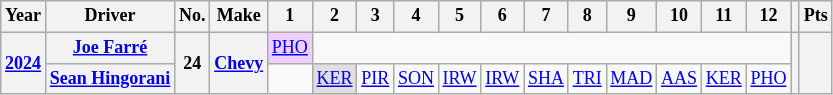<table class="wikitable" style="text-align:center; font-size:75%">
<tr>
<th>Year</th>
<th>Driver</th>
<th>No.</th>
<th>Make</th>
<th>1</th>
<th>2</th>
<th>3</th>
<th>4</th>
<th>5</th>
<th>6</th>
<th>7</th>
<th>8</th>
<th>9</th>
<th>10</th>
<th>11</th>
<th>12</th>
<th></th>
<th>Pts</th>
</tr>
<tr>
<th rowspan=2><a href='#'>2024</a></th>
<th><a href='#'>Joe Farré</a></th>
<th rowspan=2>24</th>
<th rowspan=2><a href='#'>Chevy</a></th>
<td style="background:#EFCFFF;"><a href='#'>PHO</a><br></td>
<td colspan=11></td>
<th rowspan=2></th>
<th rowspan=2></th>
</tr>
<tr>
<th><a href='#'>Sean Hingorani</a></th>
<td></td>
<td style="background:#DFDFDF;"><a href='#'>KER</a><br></td>
<td><a href='#'>PIR</a></td>
<td><a href='#'>SON</a></td>
<td><a href='#'>IRW</a></td>
<td><a href='#'>IRW</a></td>
<td><a href='#'>SHA</a></td>
<td><a href='#'>TRI</a></td>
<td><a href='#'>MAD</a></td>
<td><a href='#'>AAS</a></td>
<td><a href='#'>KER</a></td>
<td><a href='#'>PHO</a></td>
</tr>
</table>
